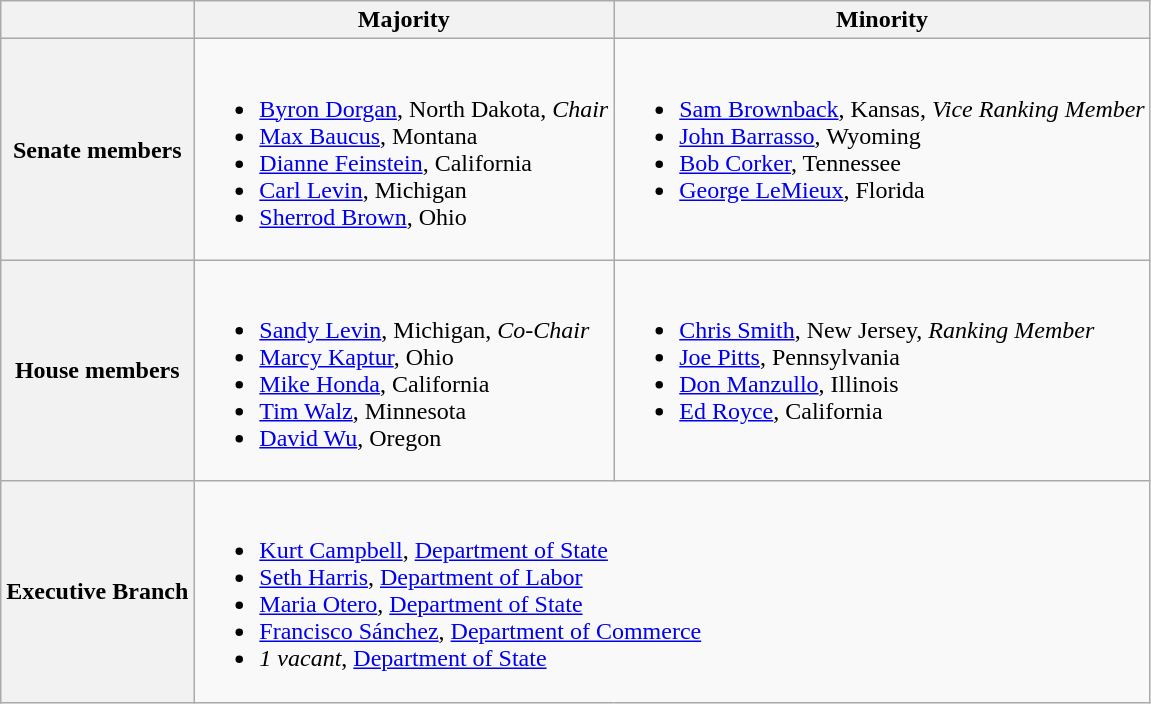<table class=wikitable>
<tr>
<th></th>
<th>Majority</th>
<th>Minority</th>
</tr>
<tr>
<th>Senate members</th>
<td valign="top" ><br><ul><li><a href='#'>Byron Dorgan</a>, North Dakota, <em>Chair</em></li><li><a href='#'>Max Baucus</a>, Montana</li><li><a href='#'>Dianne Feinstein</a>, California</li><li><a href='#'>Carl Levin</a>, Michigan</li><li><a href='#'>Sherrod Brown</a>, Ohio</li></ul></td>
<td valign="top" ><br><ul><li><a href='#'>Sam Brownback</a>, Kansas, <em>Vice Ranking Member</em></li><li><a href='#'>John Barrasso</a>, Wyoming</li><li><a href='#'>Bob Corker</a>, Tennessee</li><li><a href='#'>George LeMieux</a>, Florida</li></ul></td>
</tr>
<tr>
<th>House members</th>
<td valign="top" ><br><ul><li><a href='#'>Sandy Levin</a>, Michigan, <em>Co-Chair</em></li><li><a href='#'>Marcy Kaptur</a>, Ohio</li><li><a href='#'>Mike Honda</a>, California</li><li><a href='#'>Tim Walz</a>, Minnesota</li><li><a href='#'>David Wu</a>, Oregon</li></ul></td>
<td valign="top" ><br><ul><li><a href='#'>Chris Smith</a>, New Jersey, <em>Ranking Member</em></li><li><a href='#'>Joe Pitts</a>, Pennsylvania</li><li><a href='#'>Don Manzullo</a>, Illinois</li><li><a href='#'>Ed Royce</a>, California</li></ul></td>
</tr>
<tr>
<th>Executive Branch</th>
<td colspan=2><br><ul><li><a href='#'>Kurt Campbell</a>, <a href='#'>Department of State</a></li><li><a href='#'>Seth Harris</a>, <a href='#'>Department of Labor</a></li><li><a href='#'>Maria Otero</a>, <a href='#'>Department of State</a></li><li><a href='#'>Francisco Sánchez</a>, <a href='#'>Department of Commerce</a></li><li><em>1 vacant</em>, <a href='#'>Department of State</a></li></ul></td>
</tr>
</table>
